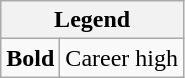<table class="wikitable mw-collapsible mw-collapsed">
<tr>
<th colspan="2">Legend</th>
</tr>
<tr>
<td><strong>Bold</strong></td>
<td>Career high</td>
</tr>
</table>
